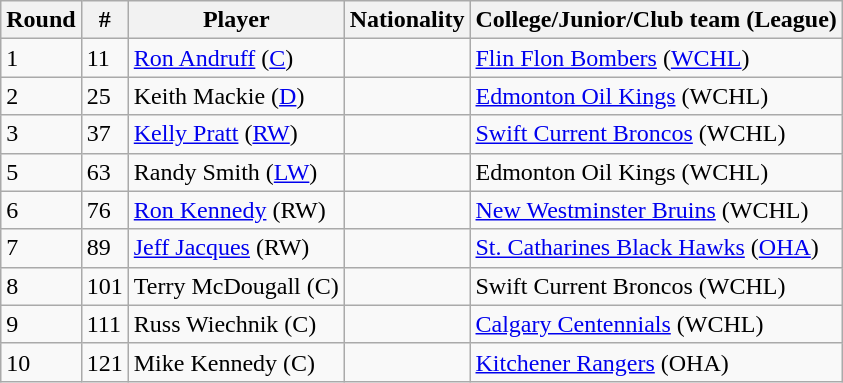<table class="wikitable">
<tr>
<th>Round</th>
<th>#</th>
<th>Player</th>
<th>Nationality</th>
<th>College/Junior/Club team (League)</th>
</tr>
<tr>
<td>1</td>
<td>11</td>
<td><a href='#'>Ron Andruff</a> (<a href='#'>C</a>)</td>
<td></td>
<td><a href='#'>Flin Flon Bombers</a> (<a href='#'>WCHL</a>)</td>
</tr>
<tr>
<td>2</td>
<td>25</td>
<td>Keith Mackie (<a href='#'>D</a>)</td>
<td></td>
<td><a href='#'>Edmonton Oil Kings</a> (WCHL)</td>
</tr>
<tr>
<td>3</td>
<td>37</td>
<td><a href='#'>Kelly Pratt</a> (<a href='#'>RW</a>)</td>
<td></td>
<td><a href='#'>Swift Current Broncos</a> (WCHL)</td>
</tr>
<tr>
<td>5</td>
<td>63</td>
<td>Randy Smith (<a href='#'>LW</a>)</td>
<td></td>
<td>Edmonton Oil Kings (WCHL)</td>
</tr>
<tr>
<td>6</td>
<td>76</td>
<td><a href='#'>Ron Kennedy</a> (RW)</td>
<td></td>
<td><a href='#'>New Westminster Bruins</a> (WCHL)</td>
</tr>
<tr>
<td>7</td>
<td>89</td>
<td><a href='#'>Jeff Jacques</a> (RW)</td>
<td></td>
<td><a href='#'>St. Catharines Black Hawks</a> (<a href='#'>OHA</a>)</td>
</tr>
<tr>
<td>8</td>
<td>101</td>
<td>Terry McDougall (C)</td>
<td></td>
<td>Swift Current Broncos (WCHL)</td>
</tr>
<tr>
<td>9</td>
<td>111</td>
<td>Russ Wiechnik (C)</td>
<td></td>
<td><a href='#'>Calgary Centennials</a> (WCHL)</td>
</tr>
<tr>
<td>10</td>
<td>121</td>
<td>Mike Kennedy (C)</td>
<td></td>
<td><a href='#'>Kitchener Rangers</a> (OHA)</td>
</tr>
</table>
